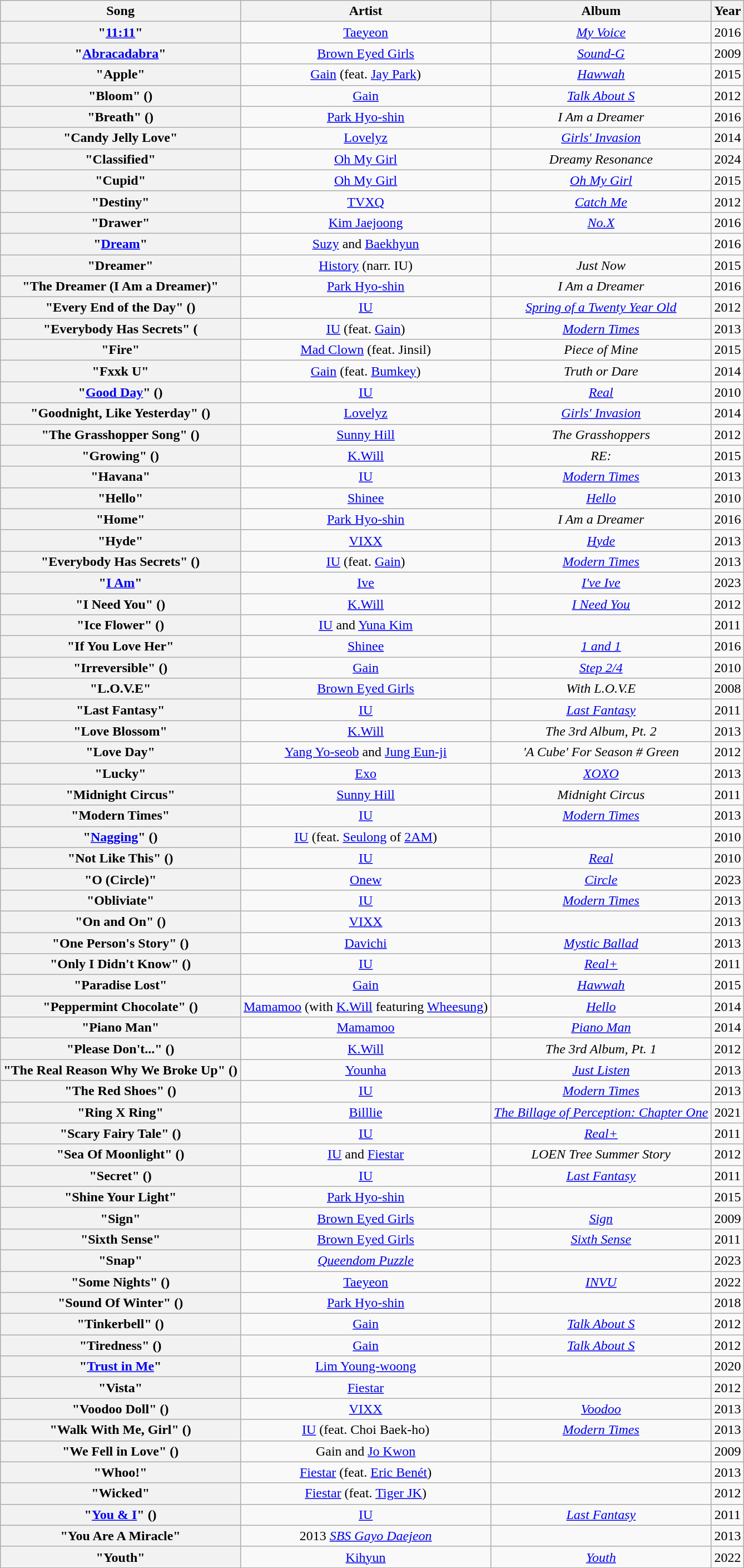<table class="wikitable sortable plainrowheaders" style="text-align:center">
<tr>
<th scope="col">Song</th>
<th scope="col">Artist</th>
<th scope="col">Album</th>
<th scope="col">Year</th>
</tr>
<tr>
<th scope="row">"<a href='#'>11:11</a>"</th>
<td><a href='#'>Taeyeon</a></td>
<td><em><a href='#'>My Voice</a></em></td>
<td>2016</td>
</tr>
<tr>
<th scope="row">"<a href='#'>Abracadabra</a>"</th>
<td><a href='#'>Brown Eyed Girls</a></td>
<td><em><a href='#'>Sound-G</a></em></td>
<td>2009</td>
</tr>
<tr>
<th scope="row">"Apple"</th>
<td><a href='#'>Gain</a> (feat. <a href='#'>Jay Park</a>)</td>
<td><em><a href='#'>Hawwah</a></em></td>
<td>2015</td>
</tr>
<tr>
<th scope="row">"Bloom" ()</th>
<td><a href='#'>Gain</a></td>
<td><em><a href='#'>Talk About S</a></em></td>
<td>2012</td>
</tr>
<tr>
<th scope="row">"Breath" ()</th>
<td><a href='#'>Park Hyo-shin</a></td>
<td><em>I Am a Dreamer</em></td>
<td>2016</td>
</tr>
<tr>
<th scope="row">"Candy Jelly Love"</th>
<td><a href='#'>Lovelyz</a></td>
<td><em><a href='#'>Girls' Invasion</a></em></td>
<td>2014</td>
</tr>
<tr>
<th scope="row">"Classified"</th>
<td><a href='#'>Oh My Girl</a></td>
<td><em>Dreamy Resonance</em></td>
<td>2024</td>
</tr>
<tr>
<th scope="row">"Cupid"</th>
<td><a href='#'>Oh My Girl</a></td>
<td><em><a href='#'>Oh My Girl</a></em></td>
<td>2015</td>
</tr>
<tr>
<th scope="row">"Destiny"</th>
<td><a href='#'>TVXQ</a></td>
<td><em><a href='#'>Catch Me</a></em></td>
<td>2012</td>
</tr>
<tr>
<th scope="row">"Drawer"</th>
<td><a href='#'>Kim Jaejoong</a></td>
<td><em><a href='#'>No.X</a></em></td>
<td>2016</td>
</tr>
<tr>
<th scope="row">"<a href='#'>Dream</a>"</th>
<td><a href='#'>Suzy</a> and <a href='#'>Baekhyun</a></td>
<td></td>
<td>2016</td>
</tr>
<tr>
<th scope="row">"Dreamer"</th>
<td><a href='#'>History</a> (narr. IU)</td>
<td><em>Just Now</em></td>
<td>2015</td>
</tr>
<tr>
<th scope="row">"The Dreamer (I Am a Dreamer)"</th>
<td><a href='#'>Park Hyo-shin</a></td>
<td><em>I Am a Dreamer</em></td>
<td>2016</td>
</tr>
<tr>
<th scope="row">"Every End of the Day" ()</th>
<td><a href='#'>IU</a></td>
<td><em><a href='#'>Spring of a Twenty Year Old</a></em></td>
<td>2012</td>
</tr>
<tr>
<th scope="row">"Everybody Has Secrets" (</th>
<td><a href='#'>IU</a> (feat. <a href='#'>Gain</a>)</td>
<td><em><a href='#'>Modern Times</a></em></td>
<td>2013</td>
</tr>
<tr>
<th scope="row">"Fire"</th>
<td><a href='#'>Mad Clown</a> (feat. Jinsil)</td>
<td><em>Piece of Mine</em></td>
<td>2015</td>
</tr>
<tr>
<th scope="row">"Fxxk U"</th>
<td><a href='#'>Gain</a> (feat. <a href='#'>Bumkey</a>)</td>
<td><em>Truth or Dare</em></td>
<td>2014</td>
</tr>
<tr>
<th scope="row">"<a href='#'>Good Day</a>" ()</th>
<td><a href='#'>IU</a></td>
<td><em><a href='#'>Real</a></em></td>
<td>2010</td>
</tr>
<tr>
<th scope="row">"Goodnight, Like Yesterday" ()</th>
<td><a href='#'>Lovelyz</a></td>
<td><em><a href='#'>Girls' Invasion</a></em></td>
<td>2014</td>
</tr>
<tr>
<th scope="row">"The Grasshopper Song" ()</th>
<td><a href='#'>Sunny Hill</a></td>
<td><em>The Grasshoppers</em></td>
<td>2012</td>
</tr>
<tr>
<th scope="row">"Growing" ()</th>
<td><a href='#'>K.Will</a></td>
<td><em>RE:</em></td>
<td>2015</td>
</tr>
<tr>
<th scope="row">"Havana"</th>
<td><a href='#'>IU</a></td>
<td><em><a href='#'>Modern Times</a></em></td>
<td>2013</td>
</tr>
<tr>
<th scope="row">"Hello"</th>
<td><a href='#'>Shinee</a></td>
<td><em><a href='#'>Hello</a></em></td>
<td>2010</td>
</tr>
<tr>
<th scope="row">"Home"</th>
<td><a href='#'>Park Hyo-shin</a></td>
<td><em>I Am a Dreamer</em></td>
<td>2016</td>
</tr>
<tr>
<th scope="row">"Hyde"</th>
<td><a href='#'>VIXX</a></td>
<td><em><a href='#'>Hyde</a></em></td>
<td>2013</td>
</tr>
<tr>
<th scope="row">"Everybody Has Secrets" ()</th>
<td><a href='#'>IU</a> (feat. <a href='#'>Gain</a>)</td>
<td><em><a href='#'>Modern Times</a></em></td>
<td>2013</td>
</tr>
<tr>
<th scope="row">"<a href='#'>I Am</a>"</th>
<td><a href='#'>Ive</a></td>
<td><em><a href='#'>I've Ive</a></em></td>
<td>2023</td>
</tr>
<tr>
<th scope="row">"I Need You" ()</th>
<td><a href='#'>K.Will</a></td>
<td><em><a href='#'>I Need You</a></em></td>
<td>2012</td>
</tr>
<tr>
<th scope="row">"Ice Flower" ()</th>
<td><a href='#'>IU</a> and <a href='#'>Yuna Kim</a></td>
<td></td>
<td>2011</td>
</tr>
<tr>
<th scope="row">"If You Love Her"</th>
<td><a href='#'>Shinee</a></td>
<td><em><a href='#'>1 and 1</a></em></td>
<td>2016</td>
</tr>
<tr>
<th scope="row">"Irreversible" ()</th>
<td><a href='#'>Gain</a></td>
<td><em><a href='#'>Step 2/4</a></em></td>
<td>2010</td>
</tr>
<tr>
<th scope="row">"L.O.V.E"</th>
<td><a href='#'>Brown Eyed Girls</a></td>
<td><em>With L.O.V.E</em></td>
<td>2008</td>
</tr>
<tr>
<th scope="row">"Last Fantasy"</th>
<td><a href='#'>IU</a></td>
<td><em><a href='#'>Last Fantasy</a></em></td>
<td>2011</td>
</tr>
<tr>
<th scope="row">"Love Blossom"</th>
<td><a href='#'>K.Will</a></td>
<td><em>The 3rd Album, Pt. 2</em></td>
<td>2013</td>
</tr>
<tr>
<th scope="row">"Love Day"</th>
<td><a href='#'>Yang Yo-seob</a> and <a href='#'>Jung Eun-ji</a></td>
<td><em>'A Cube' For Season # Green</em></td>
<td>2012</td>
</tr>
<tr>
<th scope="row">"Lucky"</th>
<td><a href='#'>Exo</a></td>
<td><em><a href='#'>XOXO</a></em></td>
<td>2013</td>
</tr>
<tr>
<th scope="row">"Midnight Circus"</th>
<td><a href='#'>Sunny Hill</a></td>
<td><em>Midnight Circus</em></td>
<td>2011</td>
</tr>
<tr>
<th scope="row">"Modern Times"</th>
<td><a href='#'>IU</a></td>
<td><em><a href='#'>Modern Times</a></em></td>
<td>2013</td>
</tr>
<tr>
<th scope="row">"<a href='#'>Nagging</a>" ()</th>
<td><a href='#'>IU</a> (feat. <a href='#'>Seulong</a> of <a href='#'>2AM</a>)</td>
<td></td>
<td>2010</td>
</tr>
<tr>
<th scope="row">"Not Like This" ()</th>
<td><a href='#'>IU</a></td>
<td><em><a href='#'>Real</a></em></td>
<td>2010</td>
</tr>
<tr>
<th scope="row">"O (Circle)"</th>
<td><a href='#'>Onew</a></td>
<td><em><a href='#'>Circle</a></em></td>
<td>2023</td>
</tr>
<tr>
<th scope="row">"Obliviate"</th>
<td><a href='#'>IU</a></td>
<td><em><a href='#'>Modern Times</a></em></td>
<td>2013</td>
</tr>
<tr>
<th scope="row">"On and On" ()</th>
<td><a href='#'>VIXX</a></td>
<td></td>
<td>2013</td>
</tr>
<tr>
<th scope="row">"One Person's Story" ()</th>
<td><a href='#'>Davichi</a></td>
<td><em><a href='#'>Mystic Ballad</a></em></td>
<td>2013</td>
</tr>
<tr>
<th scope="row">"Only I Didn't Know" ()</th>
<td><a href='#'>IU</a></td>
<td><em><a href='#'>Real+</a></em></td>
<td>2011</td>
</tr>
<tr>
<th scope="row">"Paradise Lost"</th>
<td><a href='#'>Gain</a></td>
<td><em><a href='#'>Hawwah</a></em></td>
<td>2015</td>
</tr>
<tr>
<th scope="row">"Peppermint Chocolate" ()</th>
<td><a href='#'>Mamamoo</a> (with <a href='#'>K.Will</a> featuring <a href='#'>Wheesung</a>)</td>
<td><em><a href='#'>Hello</a></em></td>
<td>2014</td>
</tr>
<tr>
<th scope="row">"Piano Man"</th>
<td><a href='#'>Mamamoo</a></td>
<td><em><a href='#'>Piano Man</a></em></td>
<td>2014</td>
</tr>
<tr>
<th scope="row">"Please Don't..." ()</th>
<td><a href='#'>K.Will</a></td>
<td><em>The 3rd Album, Pt. 1</em></td>
<td>2012</td>
</tr>
<tr>
<th scope="row">"The Real Reason Why We Broke Up" ()</th>
<td><a href='#'>Younha</a></td>
<td><em><a href='#'>Just Listen</a></em></td>
<td>2013</td>
</tr>
<tr>
<th scope="row">"The Red Shoes" ()</th>
<td><a href='#'>IU</a></td>
<td><em><a href='#'>Modern Times</a></em></td>
<td>2013</td>
</tr>
<tr>
<th scope="row">"Ring X Ring"</th>
<td><a href='#'>Billlie</a></td>
<td><em><a href='#'>The Billage of Perception: Chapter One</a></em></td>
<td>2021</td>
</tr>
<tr>
<th scope="row">"Scary Fairy Tale" ()</th>
<td><a href='#'>IU</a></td>
<td><em><a href='#'>Real+</a></em></td>
<td>2011</td>
</tr>
<tr>
<th scope="row">"Sea Of Moonlight" ()</th>
<td><a href='#'>IU</a> and <a href='#'>Fiestar</a></td>
<td><em>LOEN Tree Summer Story</em></td>
<td>2012</td>
</tr>
<tr>
<th scope="row">"Secret" ()</th>
<td><a href='#'>IU</a></td>
<td><em><a href='#'>Last Fantasy</a></em></td>
<td>2011</td>
</tr>
<tr>
<th scope="row">"Shine Your Light"</th>
<td><a href='#'>Park Hyo-shin</a></td>
<td></td>
<td>2015</td>
</tr>
<tr>
<th scope="row">"Sign"</th>
<td><a href='#'>Brown Eyed Girls</a></td>
<td><em><a href='#'>Sign</a></em></td>
<td>2009</td>
</tr>
<tr>
<th scope="row">"Sixth Sense"</th>
<td><a href='#'>Brown Eyed Girls</a></td>
<td><em><a href='#'>Sixth Sense</a></em></td>
<td>2011</td>
</tr>
<tr>
<th scope="row">"Snap"</th>
<td><em><a href='#'>Queendom Puzzle</a></em></td>
<td></td>
<td>2023</td>
</tr>
<tr>
<th scope="row">"Some Nights" ()</th>
<td><a href='#'>Taeyeon</a></td>
<td><em><a href='#'>INVU</a></em></td>
<td>2022</td>
</tr>
<tr>
<th scope="row">"Sound Of Winter" ()</th>
<td><a href='#'>Park Hyo-shin</a></td>
<td></td>
<td>2018</td>
</tr>
<tr>
<th scope="row">"Tinkerbell" ()</th>
<td><a href='#'>Gain</a></td>
<td><em><a href='#'>Talk About S</a></em></td>
<td>2012</td>
</tr>
<tr>
<th scope="row">"Tiredness" ()</th>
<td><a href='#'>Gain</a></td>
<td><em><a href='#'>Talk About S</a></em></td>
<td>2012</td>
</tr>
<tr>
<th scope="row">"<a href='#'>Trust in Me</a>"</th>
<td><a href='#'>Lim Young-woong</a></td>
<td></td>
<td>2020</td>
</tr>
<tr>
<th scope="row">"Vista"</th>
<td><a href='#'>Fiestar</a></td>
<td></td>
<td>2012</td>
</tr>
<tr>
<th scope="row">"Voodoo Doll" ()</th>
<td><a href='#'>VIXX</a></td>
<td><em><a href='#'>Voodoo</a></em></td>
<td>2013</td>
</tr>
<tr>
<th scope="row">"Walk With Me, Girl" ()</th>
<td><a href='#'>IU</a> (feat. Choi Baek-ho)</td>
<td><em><a href='#'>Modern Times</a></em></td>
<td>2013</td>
</tr>
<tr>
<th scope="row">"We Fell in Love" ()</th>
<td>Gain and <a href='#'>Jo Kwon</a></td>
<td></td>
<td>2009</td>
</tr>
<tr>
<th scope="row">"Whoo!"</th>
<td><a href='#'>Fiestar</a> (feat. <a href='#'>Eric Benét</a>)</td>
<td></td>
<td>2013</td>
</tr>
<tr>
<th scope="row">"Wicked"</th>
<td><a href='#'>Fiestar</a> (feat. <a href='#'>Tiger JK</a>)</td>
<td></td>
<td>2012</td>
</tr>
<tr>
<th scope="row">"<a href='#'>You & I</a>" ()</th>
<td><a href='#'>IU</a></td>
<td><em><a href='#'>Last Fantasy</a></em></td>
<td>2011</td>
</tr>
<tr>
<th scope="row">"You Are A Miracle"</th>
<td>2013 <em><a href='#'>SBS Gayo Daejeon</a></em></td>
<td></td>
<td>2013</td>
</tr>
<tr>
<th scope="row">"Youth"</th>
<td><a href='#'>Kihyun</a></td>
<td><em><a href='#'>Youth</a></em></td>
<td>2022</td>
</tr>
</table>
